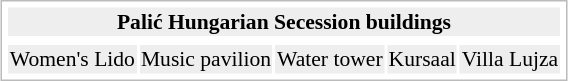<table style="margin:1em auto; padding:2px; border: 1px solid #BBB; text-align:center; font-size:90%">
<tr>
<th colspan="5" style="background:#EEE">Palić Hungarian Secession buildings</th>
</tr>
<tr>
<td></td>
<td></td>
<td></td>
<td></td>
<td></td>
</tr>
<tr style="background:#EEE">
<td>Women's Lido</td>
<td>Music pavilion</td>
<td>Water tower</td>
<td>Kursaal</td>
<td>Villa Lujza</td>
</tr>
</table>
